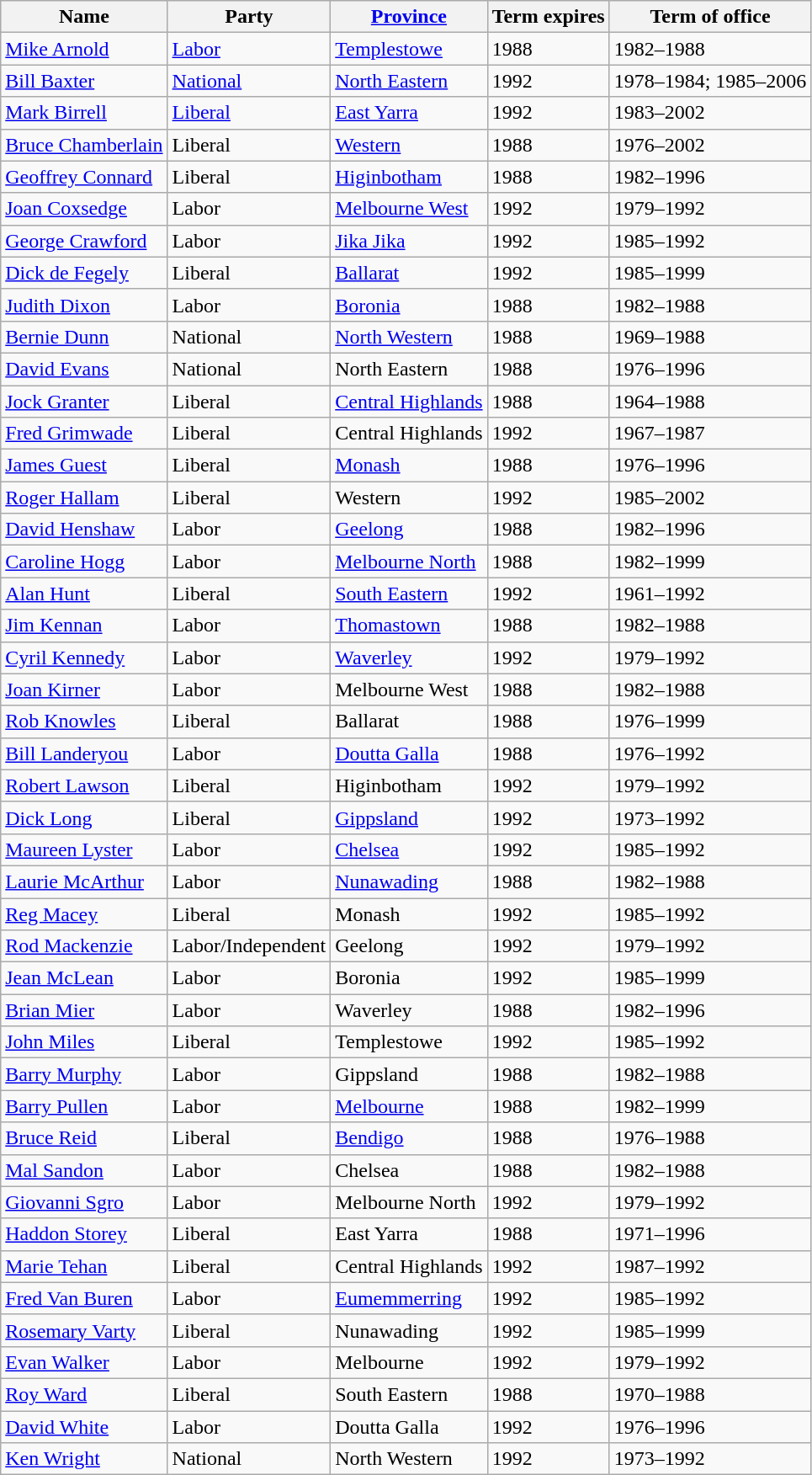<table class="wikitable sortable">
<tr>
<th>Name</th>
<th>Party</th>
<th><a href='#'>Province</a></th>
<th>Term expires</th>
<th>Term of office</th>
</tr>
<tr>
<td><a href='#'>Mike Arnold</a></td>
<td><a href='#'>Labor</a></td>
<td><a href='#'>Templestowe</a></td>
<td>1988</td>
<td>1982–1988</td>
</tr>
<tr>
<td><a href='#'>Bill Baxter</a></td>
<td><a href='#'>National</a></td>
<td><a href='#'>North Eastern</a></td>
<td>1992</td>
<td>1978–1984; 1985–2006</td>
</tr>
<tr>
<td><a href='#'>Mark Birrell</a></td>
<td><a href='#'>Liberal</a></td>
<td><a href='#'>East Yarra</a></td>
<td>1992</td>
<td>1983–2002</td>
</tr>
<tr>
<td><a href='#'>Bruce Chamberlain</a></td>
<td>Liberal</td>
<td><a href='#'>Western</a></td>
<td>1988</td>
<td>1976–2002</td>
</tr>
<tr>
<td><a href='#'>Geoffrey Connard</a></td>
<td>Liberal</td>
<td><a href='#'>Higinbotham</a></td>
<td>1988</td>
<td>1982–1996</td>
</tr>
<tr>
<td><a href='#'>Joan Coxsedge</a></td>
<td>Labor</td>
<td><a href='#'>Melbourne West</a></td>
<td>1992</td>
<td>1979–1992</td>
</tr>
<tr>
<td><a href='#'>George Crawford</a></td>
<td>Labor</td>
<td><a href='#'>Jika Jika</a></td>
<td>1992</td>
<td>1985–1992</td>
</tr>
<tr>
<td><a href='#'>Dick de Fegely</a></td>
<td>Liberal</td>
<td><a href='#'>Ballarat</a></td>
<td>1992</td>
<td>1985–1999</td>
</tr>
<tr>
<td><a href='#'>Judith Dixon</a></td>
<td>Labor</td>
<td><a href='#'>Boronia</a></td>
<td>1988</td>
<td>1982–1988</td>
</tr>
<tr>
<td><a href='#'>Bernie Dunn</a></td>
<td>National</td>
<td><a href='#'>North Western</a></td>
<td>1988</td>
<td>1969–1988</td>
</tr>
<tr>
<td><a href='#'>David Evans</a></td>
<td>National</td>
<td>North Eastern</td>
<td>1988</td>
<td>1976–1996</td>
</tr>
<tr>
<td><a href='#'>Jock Granter</a></td>
<td>Liberal</td>
<td><a href='#'>Central Highlands</a></td>
<td>1988</td>
<td>1964–1988</td>
</tr>
<tr>
<td><a href='#'>Fred Grimwade</a> </td>
<td>Liberal</td>
<td>Central Highlands</td>
<td>1992</td>
<td>1967–1987</td>
</tr>
<tr>
<td><a href='#'>James Guest</a></td>
<td>Liberal</td>
<td><a href='#'>Monash</a></td>
<td>1988</td>
<td>1976–1996</td>
</tr>
<tr>
<td><a href='#'>Roger Hallam</a></td>
<td>Liberal</td>
<td>Western</td>
<td>1992</td>
<td>1985–2002</td>
</tr>
<tr>
<td><a href='#'>David Henshaw</a></td>
<td>Labor</td>
<td><a href='#'>Geelong</a></td>
<td>1988</td>
<td>1982–1996</td>
</tr>
<tr>
<td><a href='#'>Caroline Hogg</a></td>
<td>Labor</td>
<td><a href='#'>Melbourne North</a></td>
<td>1988</td>
<td>1982–1999</td>
</tr>
<tr>
<td><a href='#'>Alan Hunt</a></td>
<td>Liberal</td>
<td><a href='#'>South Eastern</a></td>
<td>1992</td>
<td>1961–1992</td>
</tr>
<tr>
<td><a href='#'>Jim Kennan</a></td>
<td>Labor</td>
<td><a href='#'>Thomastown</a></td>
<td>1988</td>
<td>1982–1988</td>
</tr>
<tr>
<td><a href='#'>Cyril Kennedy</a></td>
<td>Labor</td>
<td><a href='#'>Waverley</a></td>
<td>1992</td>
<td>1979–1992</td>
</tr>
<tr>
<td><a href='#'>Joan Kirner</a></td>
<td>Labor</td>
<td>Melbourne West</td>
<td>1988</td>
<td>1982–1988</td>
</tr>
<tr>
<td><a href='#'>Rob Knowles</a></td>
<td>Liberal</td>
<td>Ballarat</td>
<td>1988</td>
<td>1976–1999</td>
</tr>
<tr>
<td><a href='#'>Bill Landeryou</a></td>
<td>Labor</td>
<td><a href='#'>Doutta Galla</a></td>
<td>1988</td>
<td>1976–1992</td>
</tr>
<tr>
<td><a href='#'>Robert Lawson</a></td>
<td>Liberal</td>
<td>Higinbotham</td>
<td>1992</td>
<td>1979–1992</td>
</tr>
<tr>
<td><a href='#'>Dick Long</a></td>
<td>Liberal</td>
<td><a href='#'>Gippsland</a></td>
<td>1992</td>
<td>1973–1992</td>
</tr>
<tr>
<td><a href='#'>Maureen Lyster</a></td>
<td>Labor</td>
<td><a href='#'>Chelsea</a></td>
<td>1992</td>
<td>1985–1992</td>
</tr>
<tr>
<td><a href='#'>Laurie McArthur</a></td>
<td>Labor</td>
<td><a href='#'>Nunawading</a></td>
<td>1988</td>
<td>1982–1988</td>
</tr>
<tr>
<td><a href='#'>Reg Macey</a></td>
<td>Liberal</td>
<td>Monash</td>
<td>1992</td>
<td>1985–1992</td>
</tr>
<tr>
<td><a href='#'>Rod Mackenzie</a></td>
<td>Labor/Independent </td>
<td>Geelong</td>
<td>1992</td>
<td>1979–1992</td>
</tr>
<tr>
<td><a href='#'>Jean McLean</a></td>
<td>Labor</td>
<td>Boronia</td>
<td>1992</td>
<td>1985–1999</td>
</tr>
<tr>
<td><a href='#'>Brian Mier</a></td>
<td>Labor</td>
<td>Waverley</td>
<td>1988</td>
<td>1982–1996</td>
</tr>
<tr>
<td><a href='#'>John Miles</a></td>
<td>Liberal</td>
<td>Templestowe</td>
<td>1992</td>
<td>1985–1992</td>
</tr>
<tr>
<td><a href='#'>Barry Murphy</a></td>
<td>Labor</td>
<td>Gippsland</td>
<td>1988</td>
<td>1982–1988</td>
</tr>
<tr>
<td><a href='#'>Barry Pullen</a></td>
<td>Labor</td>
<td><a href='#'>Melbourne</a></td>
<td>1988</td>
<td>1982–1999</td>
</tr>
<tr>
<td><a href='#'>Bruce Reid</a></td>
<td>Liberal</td>
<td><a href='#'>Bendigo</a></td>
<td>1988</td>
<td>1976–1988</td>
</tr>
<tr>
<td><a href='#'>Mal Sandon</a></td>
<td>Labor</td>
<td>Chelsea</td>
<td>1988</td>
<td>1982–1988</td>
</tr>
<tr>
<td><a href='#'>Giovanni Sgro</a></td>
<td>Labor</td>
<td>Melbourne North</td>
<td>1992</td>
<td>1979–1992</td>
</tr>
<tr>
<td><a href='#'>Haddon Storey</a></td>
<td>Liberal</td>
<td>East Yarra</td>
<td>1988</td>
<td>1971–1996</td>
</tr>
<tr>
<td><a href='#'>Marie Tehan</a> </td>
<td>Liberal</td>
<td>Central Highlands</td>
<td>1992</td>
<td>1987–1992</td>
</tr>
<tr>
<td><a href='#'>Fred Van Buren</a></td>
<td>Labor</td>
<td><a href='#'>Eumemmerring</a></td>
<td>1992</td>
<td>1985–1992</td>
</tr>
<tr>
<td><a href='#'>Rosemary Varty</a> </td>
<td>Liberal</td>
<td>Nunawading</td>
<td>1992</td>
<td>1985–1999</td>
</tr>
<tr>
<td><a href='#'>Evan Walker</a></td>
<td>Labor</td>
<td>Melbourne</td>
<td>1992</td>
<td>1979–1992</td>
</tr>
<tr>
<td><a href='#'>Roy Ward</a></td>
<td>Liberal</td>
<td>South Eastern</td>
<td>1988</td>
<td>1970–1988</td>
</tr>
<tr>
<td><a href='#'>David White</a></td>
<td>Labor</td>
<td>Doutta Galla</td>
<td>1992</td>
<td>1976–1996</td>
</tr>
<tr>
<td><a href='#'>Ken Wright</a></td>
<td>National</td>
<td>North Western</td>
<td>1992</td>
<td>1973–1992</td>
</tr>
</table>
